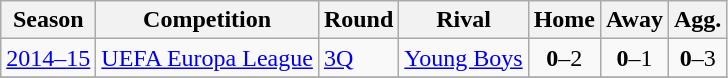<table class="wikitable">
<tr>
<th>Season</th>
<th>Competition</th>
<th>Round</th>
<th>Rival</th>
<th>Home</th>
<th>Away</th>
<th>Agg.</th>
</tr>
<tr>
<td><a href='#'>2014–15</a></td>
<td><a href='#'>UEFA Europa League</a></td>
<td><a href='#'>3Q</a></td>
<td> <a href='#'>Young Boys</a></td>
<td style="text-align:center;"><strong>0</strong>–2</td>
<td style="text-align:center;"><strong>0</strong>–1</td>
<td style="text-align:center;"><strong>0</strong>–3</td>
</tr>
<tr>
</tr>
</table>
